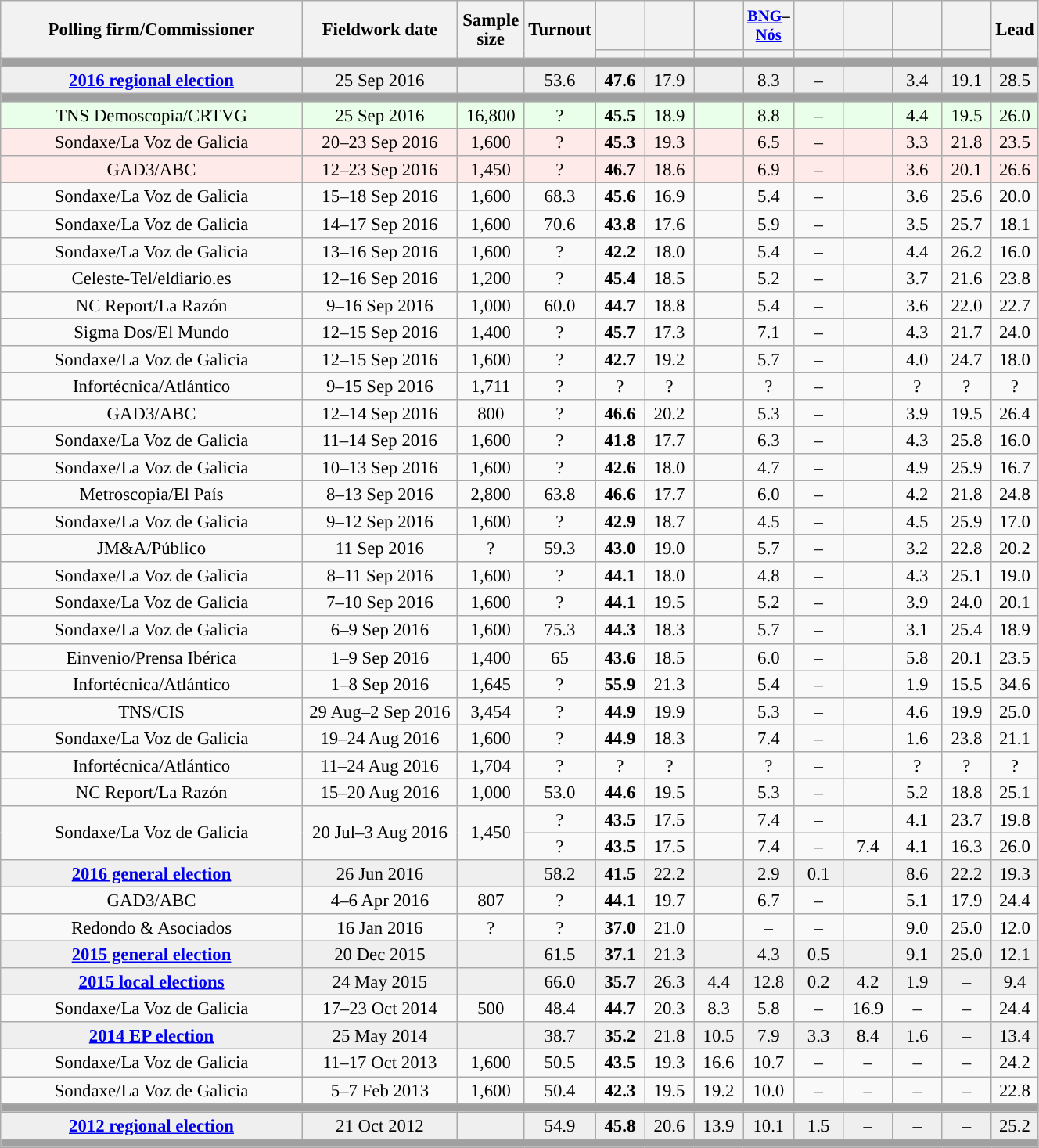<table class="wikitable collapsible collapsed" style="text-align:center; font-size:95%; line-height:16px;">
<tr style="height:42px;">
<th style="width:250px;" rowspan="2">Polling firm/Commissioner</th>
<th style="width:125px;" rowspan="2">Fieldwork date</th>
<th style="width:50px;" rowspan="2">Sample size</th>
<th style="width:45px;" rowspan="2">Turnout</th>
<th style="width:35px;"></th>
<th style="width:35px;"></th>
<th style="width:35px;"></th>
<th style="width:35px; font-size:90%;"><a href='#'>BNG</a>–<br><a href='#'>Nós</a></th>
<th style="width:35px;"></th>
<th style="width:35px;"></th>
<th style="width:35px;"></th>
<th style="width:35px;"></th>
<th style="width:30px;" rowspan="2">Lead</th>
</tr>
<tr>
<th style="color:inherit;background:"></th>
<th style="color:inherit;background:"></th>
<th style="color:inherit;background:"></th>
<th style="color:inherit;background:"></th>
<th style="color:inherit;background:"></th>
<th style="color:inherit;background:"></th>
<th style="color:inherit;background:"></th>
<th style="color:inherit;background:"></th>
</tr>
<tr>
<td colspan="13" style="background:#A0A0A0"></td>
</tr>
<tr style="background:#EFEFEF;">
<td><strong><a href='#'>2016 regional election</a></strong></td>
<td>25 Sep 2016</td>
<td></td>
<td>53.6</td>
<td><strong>47.6</strong><br></td>
<td>17.9<br></td>
<td></td>
<td>8.3<br></td>
<td>–</td>
<td></td>
<td>3.4<br></td>
<td>19.1<br></td>
<td style="background:">28.5</td>
</tr>
<tr>
<td colspan="13" style="background:#A0A0A0"></td>
</tr>
<tr style="background:#EAFFEA;">
<td>TNS Demoscopia/CRTVG</td>
<td>25 Sep 2016</td>
<td>16,800</td>
<td>?</td>
<td><strong>45.5</strong><br></td>
<td>18.9<br></td>
<td></td>
<td>8.8<br></td>
<td>–</td>
<td></td>
<td>4.4<br></td>
<td>19.5<br></td>
<td style="background:">26.0</td>
</tr>
<tr style="background:#FFEAEA;">
<td>Sondaxe/La Voz de Galicia</td>
<td>20–23 Sep 2016</td>
<td>1,600</td>
<td>?</td>
<td><strong>45.3</strong><br></td>
<td>19.3<br></td>
<td></td>
<td>6.5<br></td>
<td>–</td>
<td></td>
<td>3.3<br></td>
<td>21.8<br></td>
<td style="background:">23.5</td>
</tr>
<tr style="background:#FFEAEA;">
<td>GAD3/ABC</td>
<td>12–23 Sep 2016</td>
<td>1,450</td>
<td>?</td>
<td><strong>46.7</strong><br></td>
<td>18.6<br></td>
<td></td>
<td>6.9<br></td>
<td>–</td>
<td></td>
<td>3.6<br></td>
<td>20.1<br></td>
<td style="background:">26.6</td>
</tr>
<tr>
<td>Sondaxe/La Voz de Galicia</td>
<td>15–18 Sep 2016</td>
<td>1,600</td>
<td>68.3</td>
<td><strong>45.6</strong><br></td>
<td>16.9<br></td>
<td></td>
<td>5.4<br></td>
<td>–</td>
<td></td>
<td>3.6<br></td>
<td>25.6<br></td>
<td style="background:">20.0</td>
</tr>
<tr>
<td>Sondaxe/La Voz de Galicia</td>
<td>14–17 Sep 2016</td>
<td>1,600</td>
<td>70.6</td>
<td><strong>43.8</strong><br></td>
<td>17.6<br></td>
<td></td>
<td>5.9<br></td>
<td>–</td>
<td></td>
<td>3.5<br></td>
<td>25.7<br></td>
<td style="background:">18.1</td>
</tr>
<tr>
<td>Sondaxe/La Voz de Galicia</td>
<td>13–16 Sep 2016</td>
<td>1,600</td>
<td>?</td>
<td><strong>42.2</strong><br></td>
<td>18.0<br></td>
<td></td>
<td>5.4<br></td>
<td>–</td>
<td></td>
<td>4.4<br></td>
<td>26.2<br></td>
<td style="background:">16.0</td>
</tr>
<tr>
<td>Celeste-Tel/eldiario.es</td>
<td>12–16 Sep 2016</td>
<td>1,200</td>
<td>?</td>
<td><strong>45.4</strong><br></td>
<td>18.5<br></td>
<td></td>
<td>5.2<br></td>
<td>–</td>
<td></td>
<td>3.7<br></td>
<td>21.6<br></td>
<td style="background:">23.8</td>
</tr>
<tr>
<td>NC Report/La Razón</td>
<td>9–16 Sep 2016</td>
<td>1,000</td>
<td>60.0</td>
<td><strong>44.7</strong><br></td>
<td>18.8<br></td>
<td></td>
<td>5.4<br></td>
<td>–</td>
<td></td>
<td>3.6<br></td>
<td>22.0<br></td>
<td style="background:">22.7</td>
</tr>
<tr>
<td>Sigma Dos/El Mundo</td>
<td>12–15 Sep 2016</td>
<td>1,400</td>
<td>?</td>
<td><strong>45.7</strong><br></td>
<td>17.3<br></td>
<td></td>
<td>7.1<br></td>
<td>–</td>
<td></td>
<td>4.3<br></td>
<td>21.7<br></td>
<td style="background:">24.0</td>
</tr>
<tr>
<td>Sondaxe/La Voz de Galicia</td>
<td>12–15 Sep 2016</td>
<td>1,600</td>
<td>?</td>
<td><strong>42.7</strong><br></td>
<td>19.2<br></td>
<td></td>
<td>5.7<br></td>
<td>–</td>
<td></td>
<td>4.0<br></td>
<td>24.7<br></td>
<td style="background:">18.0</td>
</tr>
<tr>
<td>Infortécnica/Atlántico</td>
<td>9–15 Sep 2016</td>
<td>1,711</td>
<td>?</td>
<td>?<br></td>
<td>?<br></td>
<td></td>
<td>?<br></td>
<td>–</td>
<td></td>
<td>?<br></td>
<td>?<br></td>
<td style="background:">?</td>
</tr>
<tr>
<td>GAD3/ABC</td>
<td>12–14 Sep 2016</td>
<td>800</td>
<td>?</td>
<td><strong>46.6</strong><br></td>
<td>20.2<br></td>
<td></td>
<td>5.3<br></td>
<td>–</td>
<td></td>
<td>3.9<br></td>
<td>19.5<br></td>
<td style="background:">26.4</td>
</tr>
<tr>
<td>Sondaxe/La Voz de Galicia</td>
<td>11–14 Sep 2016</td>
<td>1,600</td>
<td>?</td>
<td><strong>41.8</strong><br></td>
<td>17.7<br></td>
<td></td>
<td>6.3<br></td>
<td>–</td>
<td></td>
<td>4.3<br></td>
<td>25.8<br></td>
<td style="background:">16.0</td>
</tr>
<tr>
<td>Sondaxe/La Voz de Galicia</td>
<td>10–13 Sep 2016</td>
<td>1,600</td>
<td>?</td>
<td><strong>42.6</strong><br></td>
<td>18.0<br></td>
<td></td>
<td>4.7<br></td>
<td>–</td>
<td></td>
<td>4.9<br></td>
<td>25.9<br></td>
<td style="background:">16.7</td>
</tr>
<tr>
<td>Metroscopia/El País</td>
<td>8–13 Sep 2016</td>
<td>2,800</td>
<td>63.8</td>
<td><strong>46.6</strong><br></td>
<td>17.7<br></td>
<td></td>
<td>6.0<br></td>
<td>–</td>
<td></td>
<td>4.2<br></td>
<td>21.8<br></td>
<td style="background:">24.8</td>
</tr>
<tr>
<td>Sondaxe/La Voz de Galicia</td>
<td>9–12 Sep 2016</td>
<td>1,600</td>
<td>?</td>
<td><strong>42.9</strong><br></td>
<td>18.7<br></td>
<td></td>
<td>4.5<br></td>
<td>–</td>
<td></td>
<td>4.5<br></td>
<td>25.9<br></td>
<td style="background:">17.0</td>
</tr>
<tr>
<td>JM&A/Público</td>
<td>11 Sep 2016</td>
<td>?</td>
<td>59.3</td>
<td><strong>43.0</strong><br></td>
<td>19.0<br></td>
<td></td>
<td>5.7<br></td>
<td>–</td>
<td></td>
<td>3.2<br></td>
<td>22.8<br></td>
<td style="background:">20.2</td>
</tr>
<tr>
<td>Sondaxe/La Voz de Galicia</td>
<td>8–11 Sep 2016</td>
<td>1,600</td>
<td>?</td>
<td><strong>44.1</strong><br></td>
<td>18.0<br></td>
<td></td>
<td>4.8<br></td>
<td>–</td>
<td></td>
<td>4.3<br></td>
<td>25.1<br></td>
<td style="background:">19.0</td>
</tr>
<tr>
<td>Sondaxe/La Voz de Galicia</td>
<td>7–10 Sep 2016</td>
<td>1,600</td>
<td>?</td>
<td><strong>44.1</strong><br></td>
<td>19.5<br></td>
<td></td>
<td>5.2<br></td>
<td>–</td>
<td></td>
<td>3.9<br></td>
<td>24.0<br></td>
<td style="background:">20.1</td>
</tr>
<tr>
<td>Sondaxe/La Voz de Galicia</td>
<td>6–9 Sep 2016</td>
<td>1,600</td>
<td>75.3</td>
<td><strong>44.3</strong><br></td>
<td>18.3<br></td>
<td></td>
<td>5.7<br></td>
<td>–</td>
<td></td>
<td>3.1<br></td>
<td>25.4<br></td>
<td style="background:">18.9</td>
</tr>
<tr>
<td>Einvenio/Prensa Ibérica</td>
<td>1–9 Sep 2016</td>
<td>1,400</td>
<td>65</td>
<td><strong>43.6</strong><br></td>
<td>18.5<br></td>
<td></td>
<td>6.0<br></td>
<td>–</td>
<td></td>
<td>5.8<br></td>
<td>20.1<br></td>
<td style="background:">23.5</td>
</tr>
<tr>
<td>Infortécnica/Atlántico</td>
<td>1–8 Sep 2016</td>
<td>1,645</td>
<td>?</td>
<td><strong>55.9</strong><br></td>
<td>21.3<br></td>
<td></td>
<td>5.4<br></td>
<td>–</td>
<td></td>
<td>1.9<br></td>
<td>15.5<br></td>
<td style="background:">34.6</td>
</tr>
<tr>
<td>TNS/CIS</td>
<td>29 Aug–2 Sep 2016</td>
<td>3,454</td>
<td>?</td>
<td><strong>44.9</strong><br></td>
<td>19.9<br></td>
<td></td>
<td>5.3<br></td>
<td>–</td>
<td></td>
<td>4.6<br></td>
<td>19.9<br></td>
<td style="background:">25.0</td>
</tr>
<tr>
<td>Sondaxe/La Voz de Galicia</td>
<td>19–24 Aug 2016</td>
<td>1,600</td>
<td>?</td>
<td><strong>44.9</strong><br></td>
<td>18.3<br></td>
<td></td>
<td>7.4<br></td>
<td>–</td>
<td></td>
<td>1.6<br></td>
<td>23.8<br></td>
<td style="background:">21.1</td>
</tr>
<tr>
<td>Infortécnica/Atlántico</td>
<td>11–24 Aug 2016</td>
<td>1,704</td>
<td>?</td>
<td>?<br></td>
<td>?<br></td>
<td></td>
<td>?<br></td>
<td>–</td>
<td></td>
<td>?<br></td>
<td>?<br></td>
<td style="background:">?</td>
</tr>
<tr>
<td>NC Report/La Razón</td>
<td>15–20 Aug 2016</td>
<td>1,000</td>
<td>53.0</td>
<td><strong>44.6</strong><br></td>
<td>19.5<br></td>
<td></td>
<td>5.3<br></td>
<td>–</td>
<td></td>
<td>5.2<br></td>
<td>18.8<br></td>
<td style="background:">25.1</td>
</tr>
<tr>
<td rowspan="2">Sondaxe/La Voz de Galicia</td>
<td rowspan="2">20 Jul–3 Aug 2016</td>
<td rowspan="2">1,450</td>
<td>?</td>
<td><strong>43.5</strong><br></td>
<td>17.5<br></td>
<td></td>
<td>7.4<br></td>
<td>–</td>
<td></td>
<td>4.1<br></td>
<td>23.7<br></td>
<td style="background:">19.8</td>
</tr>
<tr>
<td>?</td>
<td><strong>43.5</strong><br></td>
<td>17.5<br></td>
<td></td>
<td>7.4<br></td>
<td>–</td>
<td>7.4<br></td>
<td>4.1<br></td>
<td>16.3<br></td>
<td style="background:">26.0</td>
</tr>
<tr style="background:#EFEFEF;">
<td><strong><a href='#'>2016 general election</a></strong></td>
<td>26 Jun 2016</td>
<td></td>
<td>58.2</td>
<td><strong>41.5</strong><br></td>
<td>22.2<br></td>
<td></td>
<td>2.9<br></td>
<td>0.1<br></td>
<td></td>
<td>8.6<br></td>
<td>22.2<br></td>
<td style="background:">19.3</td>
</tr>
<tr>
<td>GAD3/ABC</td>
<td>4–6 Apr 2016</td>
<td>807</td>
<td>?</td>
<td><strong>44.1</strong><br></td>
<td>19.7<br></td>
<td></td>
<td>6.7<br></td>
<td>–</td>
<td></td>
<td>5.1<br></td>
<td>17.9<br></td>
<td style="background:">24.4</td>
</tr>
<tr>
<td>Redondo & Asociados</td>
<td>16 Jan 2016</td>
<td>?</td>
<td>?</td>
<td><strong>37.0</strong><br></td>
<td>21.0<br></td>
<td></td>
<td>–</td>
<td>–</td>
<td></td>
<td>9.0<br></td>
<td>25.0<br></td>
<td style="background:">12.0</td>
</tr>
<tr style="background:#EFEFEF;">
<td><strong><a href='#'>2015 general election</a></strong></td>
<td>20 Dec 2015</td>
<td></td>
<td>61.5</td>
<td><strong>37.1</strong><br></td>
<td>21.3<br></td>
<td></td>
<td>4.3<br></td>
<td>0.5<br></td>
<td></td>
<td>9.1<br></td>
<td>25.0<br></td>
<td style="background:">12.1</td>
</tr>
<tr style="background:#EFEFEF;">
<td><strong><a href='#'>2015 local elections</a></strong></td>
<td>24 May 2015</td>
<td></td>
<td>66.0</td>
<td><strong>35.7</strong></td>
<td>26.3</td>
<td>4.4</td>
<td>12.8</td>
<td>0.2</td>
<td>4.2</td>
<td>1.9</td>
<td>–</td>
<td style="background:">9.4</td>
</tr>
<tr>
<td>Sondaxe/La Voz de Galicia</td>
<td>17–23 Oct 2014</td>
<td>500</td>
<td>48.4</td>
<td><strong>44.7</strong></td>
<td>20.3</td>
<td>8.3</td>
<td>5.8</td>
<td>–</td>
<td>16.9</td>
<td>–</td>
<td>–</td>
<td style="background:">24.4</td>
</tr>
<tr style="background:#EFEFEF;">
<td><strong><a href='#'>2014 EP election</a></strong></td>
<td>25 May 2014</td>
<td></td>
<td>38.7</td>
<td><strong>35.2</strong><br></td>
<td>21.8<br></td>
<td>10.5<br></td>
<td>7.9<br></td>
<td>3.3<br></td>
<td>8.4<br></td>
<td>1.6<br></td>
<td>–</td>
<td style="background:">13.4</td>
</tr>
<tr>
<td>Sondaxe/La Voz de Galicia</td>
<td>11–17 Oct 2013</td>
<td>1,600</td>
<td>50.5</td>
<td><strong>43.5</strong><br></td>
<td>19.3<br></td>
<td>16.6<br></td>
<td>10.7<br></td>
<td>–</td>
<td>–</td>
<td>–</td>
<td>–</td>
<td style="background:">24.2</td>
</tr>
<tr>
<td>Sondaxe/La Voz de Galicia</td>
<td>5–7 Feb 2013</td>
<td>1,600</td>
<td>50.4</td>
<td><strong>42.3</strong><br></td>
<td>19.5<br></td>
<td>19.2<br></td>
<td>10.0<br></td>
<td>–</td>
<td>–</td>
<td>–</td>
<td>–</td>
<td style="background:">22.8</td>
</tr>
<tr>
<td colspan="13" style="background:#A0A0A0"></td>
</tr>
<tr style="background:#EFEFEF;">
<td><strong><a href='#'>2012 regional election</a></strong></td>
<td>21 Oct 2012</td>
<td></td>
<td>54.9</td>
<td><strong>45.8</strong><br></td>
<td>20.6<br></td>
<td>13.9<br></td>
<td>10.1<br></td>
<td>1.5<br></td>
<td>–</td>
<td>–</td>
<td>–</td>
<td style="background:">25.2</td>
</tr>
<tr>
<td colspan="13" style="background:#A0A0A0"></td>
</tr>
</table>
